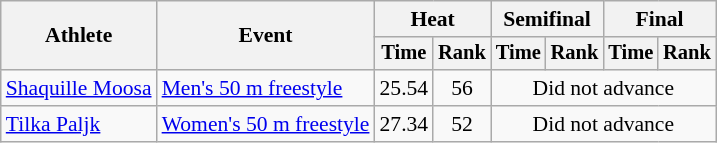<table class=wikitable style="font-size:90%">
<tr>
<th rowspan="2">Athlete</th>
<th rowspan="2">Event</th>
<th colspan="2">Heat</th>
<th colspan="2">Semifinal</th>
<th colspan="2">Final</th>
</tr>
<tr style="font-size:95%">
<th>Time</th>
<th>Rank</th>
<th>Time</th>
<th>Rank</th>
<th>Time</th>
<th>Rank</th>
</tr>
<tr align=center>
<td align=left><a href='#'>Shaquille Moosa</a></td>
<td align=left><a href='#'>Men's 50 m freestyle</a></td>
<td>25.54</td>
<td>56</td>
<td colspan="4">Did not advance</td>
</tr>
<tr align=center>
<td align=left><a href='#'>Tilka Paljk</a></td>
<td align=left><a href='#'>Women's 50 m freestyle</a></td>
<td>27.34</td>
<td>52</td>
<td colspan="4">Did not advance</td>
</tr>
</table>
